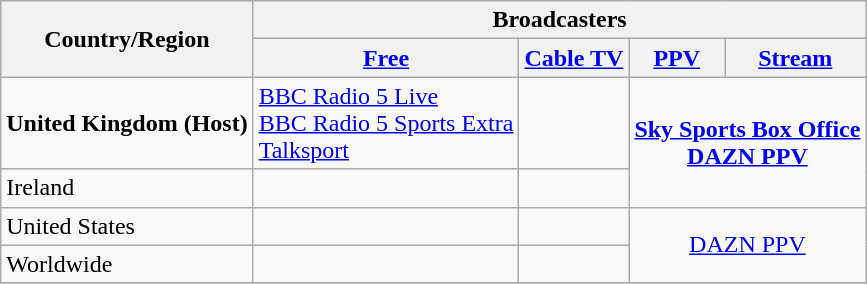<table class="wikitable">
<tr>
<th rowspan="2">Country/Region</th>
<th colspan="4">Broadcasters</th>
</tr>
<tr>
<th><a href='#'>Free</a></th>
<th><a href='#'>Cable TV</a></th>
<th><a href='#'>PPV</a></th>
<th><a href='#'>Stream</a></th>
</tr>
<tr>
<td><strong>United Kingdom (Host)</strong></td>
<td><a href='#'>BBC Radio 5 Live</a><br><a href='#'>BBC Radio 5 Sports Extra</a><br><a href='#'>Talksport</a></td>
<td></td>
<td rowspan="2" colspan="2" align="center"><strong><a href='#'>Sky Sports Box Office</a></strong> <br> <strong><a href='#'>DAZN PPV</a></strong></td>
</tr>
<tr>
<td>Ireland</td>
<td></td>
<td></td>
</tr>
<tr>
<td>United States</td>
<td></td>
<td></td>
<td rowspan="2" colspan="2" align="center"><a href='#'>DAZN PPV</a></td>
</tr>
<tr>
<td>Worldwide</td>
<td></td>
<td></td>
</tr>
<tr>
</tr>
</table>
